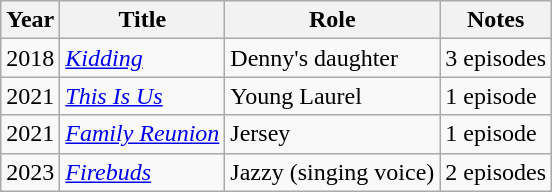<table class="wikitable">
<tr>
<th>Year</th>
<th>Title</th>
<th>Role</th>
<th>Notes</th>
</tr>
<tr>
<td>2018</td>
<td><em><a href='#'>Kidding</a></em></td>
<td>Denny's daughter</td>
<td>3 episodes</td>
</tr>
<tr>
<td>2021</td>
<td><em><a href='#'>This Is Us</a></em></td>
<td>Young Laurel</td>
<td>1 episode</td>
</tr>
<tr>
<td>2021</td>
<td><em><a href='#'>Family Reunion</a></em></td>
<td>Jersey</td>
<td>1 episode</td>
</tr>
<tr>
<td>2023</td>
<td><em><a href='#'>Firebuds</a></em></td>
<td>Jazzy (singing voice)</td>
<td>2 episodes</td>
</tr>
</table>
